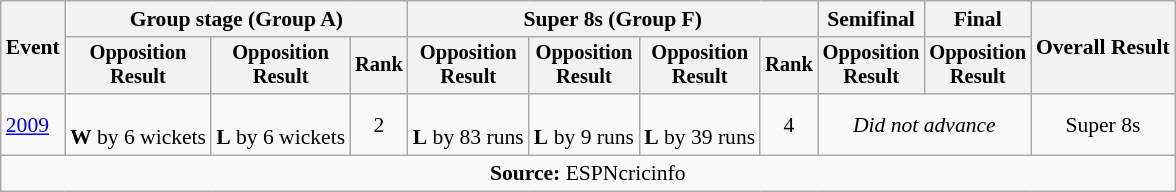<table class=wikitable style=font-size:90%;text-align:center>
<tr>
<th rowspan=2>Event</th>
<th colspan=3>Group stage (Group A)</th>
<th colspan=4>Super 8s (Group F)</th>
<th>Semifinal</th>
<th>Final</th>
<th rowspan=2>Overall Result</th>
</tr>
<tr style=font-size:95%>
<th>Opposition<br>Result</th>
<th>Opposition<br>Result</th>
<th>Rank</th>
<th>Opposition<br>Result</th>
<th>Opposition<br>Result</th>
<th>Opposition<br>Result</th>
<th>Rank</th>
<th>Opposition<br>Result</th>
<th>Opposition<br>Result</th>
</tr>
<tr>
<td align=left><a href='#'>2009</a></td>
<td><br><strong>W</strong> by 6 wickets</td>
<td><br><strong>L</strong> by 6 wickets</td>
<td>2</td>
<td><br><strong>L</strong> by 83 runs</td>
<td><br><strong>L</strong> by 9 runs</td>
<td><br><strong>L</strong> by 39 runs</td>
<td>4</td>
<td colspan=2><em>Did not advance</em></td>
<td>Super 8s</td>
</tr>
<tr>
<td colspan="11"><strong>Source:</strong> ESPNcricinfo</td>
</tr>
</table>
